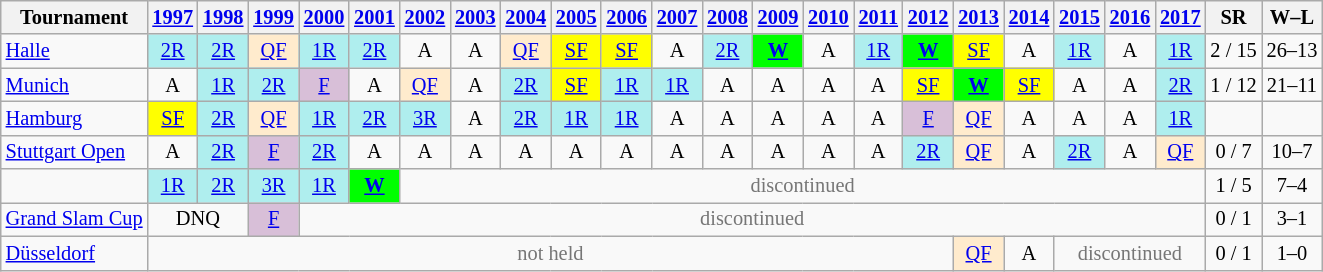<table class=wikitable style=text-align:center;font-size:85%>
<tr>
<th>Tournament</th>
<th><a href='#'>1997</a></th>
<th><a href='#'>1998</a></th>
<th><a href='#'>1999</a></th>
<th><a href='#'>2000</a></th>
<th><a href='#'>2001</a></th>
<th><a href='#'>2002</a></th>
<th><a href='#'>2003</a></th>
<th><a href='#'>2004</a></th>
<th><a href='#'>2005</a></th>
<th><a href='#'>2006</a></th>
<th><a href='#'>2007</a></th>
<th><a href='#'>2008</a></th>
<th><a href='#'>2009</a></th>
<th><a href='#'>2010</a></th>
<th><a href='#'>2011</a></th>
<th><a href='#'>2012</a></th>
<th><a href='#'>2013</a></th>
<th><a href='#'>2014</a></th>
<th><a href='#'>2015</a></th>
<th><a href='#'>2016</a></th>
<th><a href='#'>2017</a></th>
<th>SR</th>
<th>W–L</th>
</tr>
<tr>
<td align=left><a href='#'>Halle</a></td>
<td style="background:#afeeee;"><a href='#'>2R</a></td>
<td style="background:#afeeee;"><a href='#'>2R</a></td>
<td style="background:blanchedalmond;"><a href='#'>QF</a></td>
<td style="background:#afeeee;"><a href='#'>1R</a></td>
<td style="background:#afeeee;"><a href='#'>2R</a></td>
<td>A</td>
<td>A</td>
<td style="background:blanchedalmond;"><a href='#'>QF</a></td>
<td style="background:yellow;"><a href='#'>SF</a></td>
<td style="background:yellow;"><a href='#'>SF</a></td>
<td>A</td>
<td style="background:#afeeee;"><a href='#'>2R</a></td>
<td bgcolor=lime><a href='#'><strong>W</strong></a></td>
<td>A</td>
<td style="background:#afeeee;"><a href='#'>1R</a></td>
<td bgcolor=lime><a href='#'><strong>W</strong></a></td>
<td style="background:yellow;"><a href='#'>SF</a></td>
<td>A</td>
<td style="background:#afeeee;"><a href='#'>1R</a></td>
<td>A</td>
<td style="background:#afeeee;"><a href='#'>1R</a></td>
<td>2 / 15</td>
<td>26–13</td>
</tr>
<tr>
<td align=left><a href='#'>Munich</a></td>
<td>A</td>
<td style="background:#afeeee;"><a href='#'>1R</a></td>
<td style="background:#afeeee;"><a href='#'>2R</a></td>
<td style="background:thistle;"><a href='#'>F</a></td>
<td>A</td>
<td style="background:blanchedalmond;"><a href='#'>QF</a></td>
<td>A</td>
<td style="background:#afeeee;"><a href='#'>2R</a></td>
<td style="background:yellow;"><a href='#'>SF</a></td>
<td style="background:#afeeee;"><a href='#'>1R</a></td>
<td style="background:#afeeee;"><a href='#'>1R</a></td>
<td>A</td>
<td>A</td>
<td>A</td>
<td>A</td>
<td style="background:yellow;"><a href='#'>SF</a></td>
<td bgcolor=lime><a href='#'><strong>W</strong></a></td>
<td style="background:yellow;"><a href='#'>SF</a></td>
<td>A</td>
<td>A</td>
<td style="background:#afeeee;"><a href='#'>2R</a></td>
<td>1 / 12</td>
<td>21–11</td>
</tr>
<tr>
<td align=left><a href='#'>Hamburg</a></td>
<td style="background:yellow;"><a href='#'>SF</a></td>
<td bgcolor=afeeee><a href='#'>2R</a></td>
<td style="background:blanchedalmond;"><a href='#'>QF</a></td>
<td bgcolor=afeeee><a href='#'>1R</a></td>
<td bgcolor=afeeee><a href='#'>2R</a></td>
<td bgcolor=afeeee><a href='#'>3R</a></td>
<td>A</td>
<td bgcolor=afeeee><a href='#'>2R</a></td>
<td bgcolor=afeeee><a href='#'>1R</a></td>
<td bgcolor=afeeee><a href='#'>1R</a></td>
<td>A</td>
<td>A</td>
<td>A</td>
<td>A</td>
<td>A</td>
<td style="background:thistle;"><a href='#'>F</a></td>
<td style="background:blanchedalmond;"><a href='#'>QF</a></td>
<td>A</td>
<td>A</td>
<td>A</td>
<td bgcolor=afeeee><a href='#'>1R</a></td>
<td></td>
<td></td>
</tr>
<tr>
<td align=left><a href='#'>Stuttgart Open</a></td>
<td>A</td>
<td style="background:#afeeee;"><a href='#'>2R</a></td>
<td style="background:thistle;"><a href='#'>F</a></td>
<td style="background:#afeeee;"><a href='#'>2R</a></td>
<td>A</td>
<td>A</td>
<td>A</td>
<td>A</td>
<td>A</td>
<td>A</td>
<td>A</td>
<td>A</td>
<td>A</td>
<td>A</td>
<td>A</td>
<td style="background:#afeeee;"><a href='#'>2R</a></td>
<td style="background:blanchedalmond;"><a href='#'>QF</a></td>
<td>A</td>
<td style="background:#afeeee;"><a href='#'>2R</a></td>
<td>A</td>
<td style="background:blanchedalmond;"><a href='#'>QF</a></td>
<td>0 / 7</td>
<td>10–7</td>
</tr>
<tr>
<td align=left><a href='#'></a></td>
<td bgcolor=afeeee><a href='#'>1R</a></td>
<td bgcolor=afeeee><a href='#'>2R</a></td>
<td bgcolor=afeeee><a href='#'>3R</a></td>
<td bgcolor=afeeee><a href='#'>1R</a></td>
<td style="background:lime;"><strong><a href='#'>W</a></strong></td>
<td style="color:#767676" colspan="16">discontinued</td>
<td>1 / 5</td>
<td>7–4</td>
</tr>
<tr>
<td align=left><a href='#'>Grand Slam Cup</a></td>
<td colspan="2">DNQ</td>
<td style="background:thistle;"><a href='#'>F</a></td>
<td style="color:#767676" colspan="18">discontinued</td>
<td>0 / 1</td>
<td>3–1</td>
</tr>
<tr>
<td align=left><a href='#'>Düsseldorf</a></td>
<td style="color:#767676" colspan="16">not held</td>
<td style="background:blanchedalmond;"><a href='#'>QF</a></td>
<td>A</td>
<td style="color:#767676" colspan="3">discontinued</td>
<td>0 / 1</td>
<td>1–0</td>
</tr>
</table>
